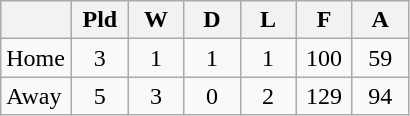<table class="wikitable" border="1">
<tr>
<th width=40></th>
<th width=30>Pld</th>
<th width=30>W</th>
<th width=30>D</th>
<th width=30>L</th>
<th width=30>F</th>
<th width=30>A</th>
</tr>
<tr>
<td>Home</td>
<td align=center>3</td>
<td align=center>1</td>
<td align=center>1</td>
<td align=center>1</td>
<td align=center>100</td>
<td align=center>59</td>
</tr>
<tr>
<td>Away</td>
<td align=center>5</td>
<td align=center>3</td>
<td align=center>0</td>
<td align=center>2</td>
<td align=center>129</td>
<td align=center>94</td>
</tr>
</table>
